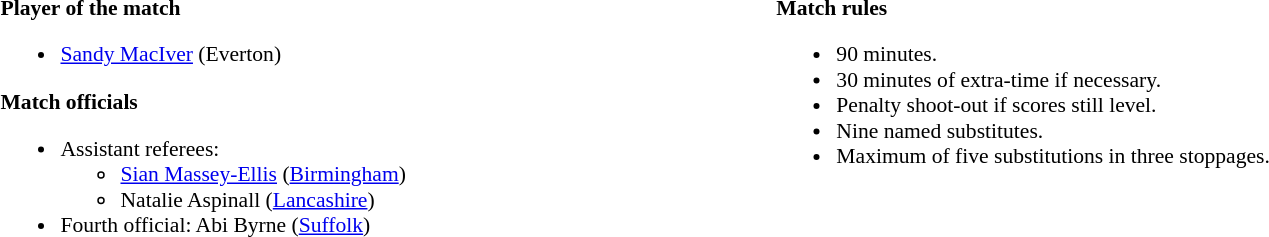<table width=82% style="font-size:90%">
<tr>
<td width=50% valign=top><br><strong>Player of the match</strong><ul><li><a href='#'>Sandy MacIver</a> (Everton)</li></ul><strong>Match officials</strong><ul><li>Assistant referees:<ul><li><a href='#'>Sian Massey-Ellis</a> (<a href='#'>Birmingham</a>)</li><li>Natalie Aspinall (<a href='#'>Lancashire</a>)</li></ul></li><li>Fourth official: Abi Byrne (<a href='#'>Suffolk</a>)</li></ul></td>
<td width=50% valign=top><br><strong>Match rules</strong><ul><li>90 minutes.</li><li>30 minutes of extra-time if necessary.</li><li>Penalty shoot-out if scores still level.</li><li>Nine named substitutes.</li><li>Maximum of five substitutions in three stoppages.</li></ul></td>
</tr>
</table>
